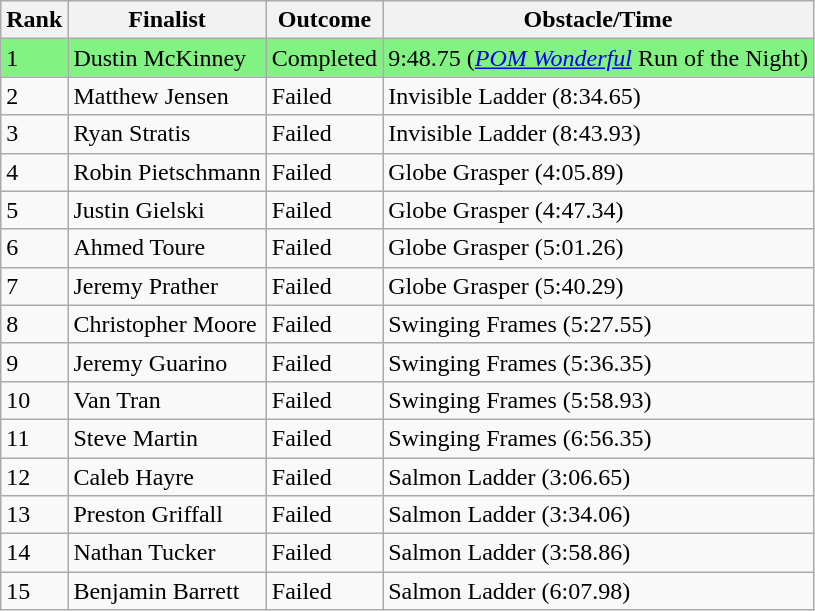<table class="wikitable">
<tr>
<th>Rank</th>
<th>Finalist</th>
<th>Outcome</th>
<th>Obstacle/Time</th>
</tr>
<tr style="background-color:#82f282">
<td>1</td>
<td>Dustin McKinney</td>
<td>Completed</td>
<td>9:48.75 (<em><a href='#'>POM Wonderful</a></em> Run of the Night)</td>
</tr>
<tr>
<td>2</td>
<td>Matthew Jensen</td>
<td>Failed</td>
<td>Invisible Ladder (8:34.65)</td>
</tr>
<tr>
<td>3</td>
<td>Ryan Stratis</td>
<td>Failed</td>
<td>Invisible Ladder (8:43.93)</td>
</tr>
<tr>
<td>4</td>
<td>Robin Pietschmann</td>
<td>Failed</td>
<td>Globe Grasper (4:05.89)</td>
</tr>
<tr>
<td>5</td>
<td>Justin Gielski</td>
<td>Failed</td>
<td>Globe Grasper (4:47.34)</td>
</tr>
<tr>
<td>6</td>
<td>Ahmed Toure</td>
<td>Failed</td>
<td>Globe Grasper (5:01.26)</td>
</tr>
<tr>
<td>7</td>
<td>Jeremy Prather</td>
<td>Failed</td>
<td>Globe Grasper (5:40.29)</td>
</tr>
<tr>
<td>8</td>
<td>Christopher Moore</td>
<td>Failed</td>
<td>Swinging Frames (5:27.55)</td>
</tr>
<tr>
<td>9</td>
<td>Jeremy Guarino</td>
<td>Failed</td>
<td>Swinging Frames (5:36.35)</td>
</tr>
<tr>
<td>10</td>
<td>Van Tran</td>
<td>Failed</td>
<td>Swinging Frames (5:58.93)</td>
</tr>
<tr>
<td>11</td>
<td>Steve Martin</td>
<td>Failed</td>
<td>Swinging Frames (6:56.35)</td>
</tr>
<tr>
<td>12</td>
<td>Caleb Hayre</td>
<td>Failed</td>
<td>Salmon Ladder (3:06.65)</td>
</tr>
<tr>
<td>13</td>
<td>Preston Griffall</td>
<td>Failed</td>
<td>Salmon Ladder (3:34.06)</td>
</tr>
<tr>
<td>14</td>
<td>Nathan Tucker</td>
<td>Failed</td>
<td>Salmon Ladder (3:58.86)</td>
</tr>
<tr>
<td>15</td>
<td>Benjamin Barrett</td>
<td>Failed</td>
<td>Salmon Ladder (6:07.98)</td>
</tr>
</table>
